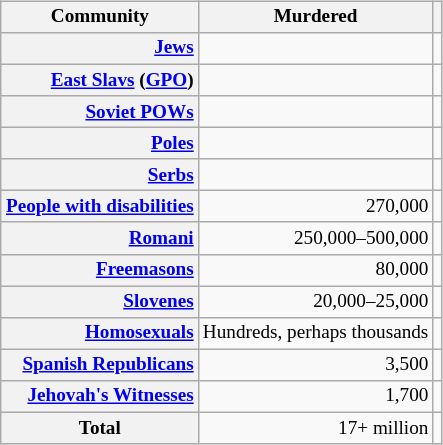<table class="wikitable plainrowheaders sortable" style="float:right; margin-left:1em; font-size:80%">
<tr>
<th scope="col">Community</th>
<th scope="col" data-sort-type="number">Murdered</th>
<th scope="col" class="unsortable"></th>
</tr>
<tr>
<th scope="row", style="text-align:right;"><a href='#'>Jews</a></th>
<td style="text-align:right;"></td>
<td style="text-align:center;"></td>
</tr>
<tr>
<th scope="row", style="text-align:right;"><a href='#'>East Slavs</a> (<a href='#'>GPO</a>)</th>
<td style="text-align:right;"></td>
<td style="text-align:center;"></td>
</tr>
<tr>
<th scope="row", style="text-align:right;"><a href='#'>Soviet POWs</a></th>
<td style="text-align:right;"></td>
<td style="text-align:center;"></td>
</tr>
<tr>
<th scope="row", style="text-align:right;"><a href='#'>Poles</a></th>
<td style="text-align:right;"></td>
<td style="text-align:center;"></td>
</tr>
<tr>
<th scope="row", style="text-align:right;"><a href='#'>Serbs</a></th>
<td style="text-align:right;"></td>
<td style="text-align:center;"></td>
</tr>
<tr>
<th scope="row", style="text-align:right;"><a href='#'>People with disabilities</a></th>
<td style="text-align:right;">270,000</td>
<td style="text-align:center;"></td>
</tr>
<tr>
<th scope="row", style="text-align:right;"><a href='#'>Romani</a></th>
<td style="text-align:right;">250,000–500,000</td>
<td style="text-align:center;"></td>
</tr>
<tr>
<th scope="row", style="text-align:right;"><a href='#'>Freemasons</a></th>
<td style="text-align:right;">80,000</td>
<td style="text-align:center;"></td>
</tr>
<tr>
<th scope="row", style="text-align:right;"><a href='#'>Slovenes</a></th>
<td style="text-align:right;">20,000–25,000</td>
<td style="text-align:center;"></td>
</tr>
<tr>
<th scope="row", style="text-align:right;"><a href='#'>Homosexuals</a></th>
<td style="text-align:right;">Hundreds, perhaps thousands</td>
<td style="text-align:center;"></td>
</tr>
<tr>
<th scope="row", style="text-align:right;"><a href='#'>Spanish Republicans</a></th>
<td style="text-align:right;">3,500</td>
<td style="text-align:center;"></td>
</tr>
<tr>
<th scope="row", style="text-align:right;"><a href='#'>Jehovah's Witnesses</a></th>
<td style="text-align:right;">1,700</td>
<td style="text-align:center;"></td>
</tr>
<tr class="sortbottom">
<th>Total</th>
<td style="text-align:right;">17+ million</td>
<td></td>
</tr>
</table>
